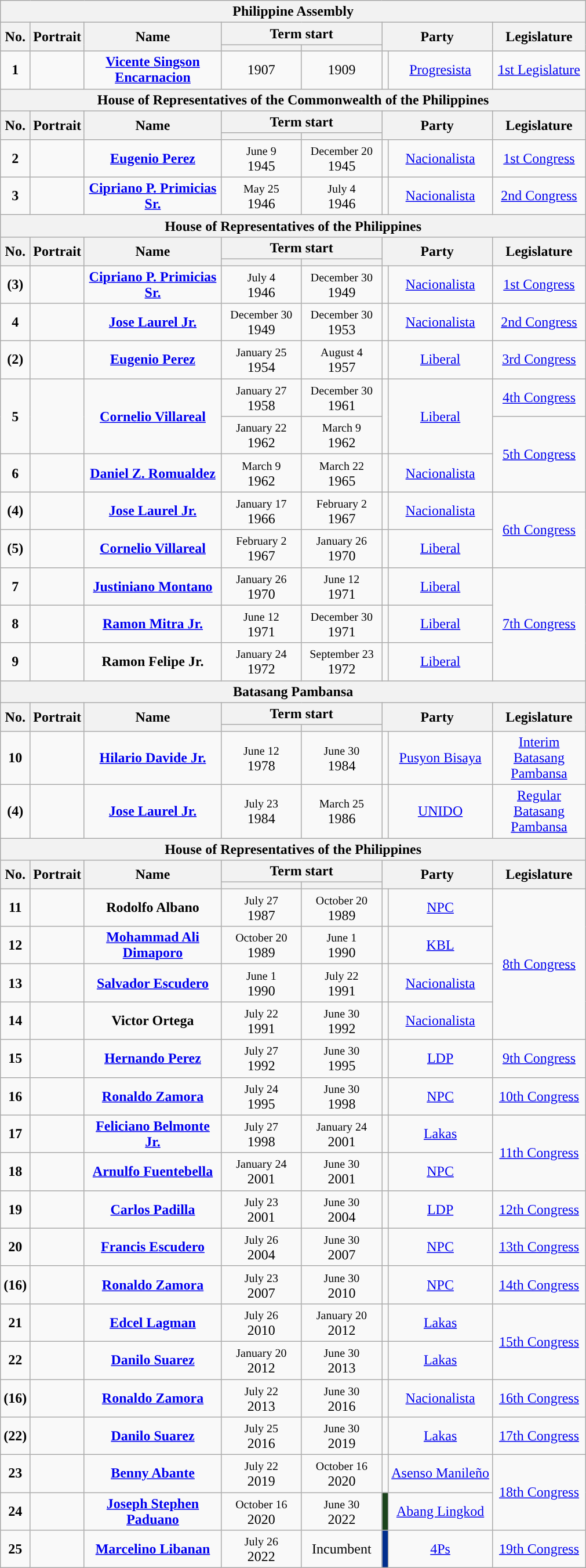<table class="wikitable" style="text-align:center; border:1px #AAAAFF solid">
<tr>
<th colspan="8">Philippine Assembly<br></th>
</tr>
<tr>
<th rowspan="2">No.</th>
<th rowspan="2">Portrait</th>
<th rowspan="2" width="150">Name<br></th>
<th colspan="2" width="0" align="center">Term start</th>
<th colspan="2" rowspan="2">Party</th>
<th rowspan="2" width="100">Legislature</th>
</tr>
<tr>
<th width="85"></th>
<th width="85"></th>
</tr>
<tr>
<td><strong>1</strong></td>
<td></td>
<td><strong><a href='#'>Vicente Singson Encarnacion</a></strong><br></td>
<td>1907</td>
<td>1909</td>
<td style="background:"></td>
<td><a href='#'>Progresista</a></td>
<td><a href='#'>1st Legislature</a></td>
</tr>
<tr>
<th colspan="8">House of Representatives of the Commonwealth of the Philippines<br></th>
</tr>
<tr>
<th rowspan="2">No.</th>
<th rowspan="2">Portrait</th>
<th rowspan="2">Name<br></th>
<th colspan="2">Term start</th>
<th colspan="2" rowspan="2">Party</th>
<th rowspan="2">Legislature</th>
</tr>
<tr>
<th></th>
<th></th>
</tr>
<tr>
<td><strong>2</strong></td>
<td></td>
<td><strong><a href='#'>Eugenio Perez</a></strong><br></td>
<td><small>June 9</small><br>1945</td>
<td><small>December 20</small><br>1945</td>
<td></td>
<td><a href='#'>Nacionalista</a></td>
<td><a href='#'>1st Congress</a></td>
</tr>
<tr>
<td><strong>3</strong></td>
<td></td>
<td><strong><a href='#'>Cipriano P. Primicias Sr.</a></strong><br></td>
<td><small>May 25</small><br>1946</td>
<td><small>July 4</small><br>1946</td>
<td></td>
<td><a href='#'>Nacionalista</a></td>
<td><a href='#'>2nd Congress</a></td>
</tr>
<tr>
<th colspan="8">House of Representatives of the Philippines<br></th>
</tr>
<tr>
<th rowspan="2">No.</th>
<th rowspan="2">Portrait</th>
<th rowspan="2">Name<br></th>
<th colspan="2">Term start</th>
<th colspan="2" rowspan="2">Party</th>
<th rowspan="2">Legislature</th>
</tr>
<tr>
<th></th>
<th></th>
</tr>
<tr>
<td><strong>(3)</strong></td>
<td></td>
<td><strong><a href='#'>Cipriano P. Primicias Sr.</a></strong><br></td>
<td><small>July 4</small><br>1946</td>
<td><small>December 30</small><br>1949</td>
<td></td>
<td><a href='#'>Nacionalista</a></td>
<td><a href='#'>1st Congress</a></td>
</tr>
<tr>
<td><strong>4</strong></td>
<td></td>
<td><strong><a href='#'>Jose Laurel Jr.</a></strong><br></td>
<td><small>December 30</small><br>1949</td>
<td><small>December 30</small><br>1953</td>
<td></td>
<td><a href='#'>Nacionalista</a></td>
<td><a href='#'>2nd Congress</a></td>
</tr>
<tr>
<td><strong>(2)</strong></td>
<td></td>
<td><strong><a href='#'>Eugenio Perez</a></strong><br></td>
<td><small>January 25</small><br>1954</td>
<td><small>August 4</small><br>1957</td>
<td></td>
<td><a href='#'>Liberal</a></td>
<td><a href='#'>3rd Congress</a></td>
</tr>
<tr>
<td rowspan="2"><strong>5</strong></td>
<td rowspan="2"></td>
<td rowspan="2"><strong><a href='#'>Cornelio Villareal</a></strong><br></td>
<td><small>January 27</small><br>1958</td>
<td><small>December 30</small><br>1961</td>
<td rowspan="2"></td>
<td rowspan="2"><a href='#'>Liberal</a></td>
<td><a href='#'>4th Congress</a></td>
</tr>
<tr>
<td><small>January 22</small><br>1962</td>
<td><small>March 9</small><br>1962</td>
<td rowspan="2"><a href='#'>5th Congress</a></td>
</tr>
<tr>
<td><strong>6</strong></td>
<td></td>
<td><strong><a href='#'>Daniel Z. Romualdez</a></strong><br></td>
<td><small>March 9</small><br>1962</td>
<td><small>March 22</small><br>1965</td>
<td></td>
<td><a href='#'>Nacionalista</a></td>
</tr>
<tr>
<td><strong>(4)</strong></td>
<td></td>
<td><strong><a href='#'>Jose Laurel Jr.</a></strong><br></td>
<td><small>January 17</small><br>1966</td>
<td><small>February 2</small><br>1967</td>
<td></td>
<td><a href='#'>Nacionalista</a></td>
<td rowspan="2"><a href='#'>6th Congress</a></td>
</tr>
<tr>
<td><strong>(5)</strong></td>
<td></td>
<td><strong><a href='#'>Cornelio Villareal</a></strong><br></td>
<td><small>February 2</small><br>1967</td>
<td><small>January 26</small><br>1970</td>
<td></td>
<td><a href='#'>Liberal</a></td>
</tr>
<tr>
<td><strong>7</strong></td>
<td></td>
<td><strong><a href='#'>Justiniano Montano</a></strong><br></td>
<td><small>January 26</small><br>1970</td>
<td><small>June 12</small><br>1971</td>
<td></td>
<td><a href='#'>Liberal</a></td>
<td rowspan="3"><a href='#'>7th Congress</a></td>
</tr>
<tr>
<td><strong>8</strong></td>
<td></td>
<td><strong><a href='#'>Ramon Mitra Jr.</a></strong><br></td>
<td><small>June 12</small><br>1971</td>
<td><small>December 30</small><br>1971</td>
<td></td>
<td><a href='#'>Liberal</a></td>
</tr>
<tr>
<td><strong>9</strong></td>
<td></td>
<td><strong>Ramon Felipe Jr.</strong><br></td>
<td><small>January 24</small><br>1972</td>
<td><small>September 23</small><br>1972</td>
<td></td>
<td><a href='#'>Liberal</a></td>
</tr>
<tr>
<th colspan="8">Batasang Pambansa<br></th>
</tr>
<tr>
<th rowspan="2">No.</th>
<th rowspan="2">Portrait</th>
<th rowspan="2">Name<br></th>
<th colspan="2">Term start</th>
<th colspan="2" rowspan="2">Party</th>
<th rowspan="2">Legislature</th>
</tr>
<tr>
<th></th>
<th></th>
</tr>
<tr>
<td><strong>10</strong></td>
<td></td>
<td><strong><a href='#'>Hilario Davide Jr.</a></strong><br></td>
<td><small>June 12</small><br>1978</td>
<td><small>June 30</small><br>1984</td>
<td></td>
<td><a href='#'>Pusyon Bisaya</a></td>
<td><a href='#'>Interim Batasang Pambansa</a></td>
</tr>
<tr>
<td><strong>(4)</strong></td>
<td></td>
<td><strong><a href='#'>Jose Laurel Jr.</a></strong><br></td>
<td><small>July 23</small><br>1984</td>
<td><small>March 25</small><br>1986</td>
<td></td>
<td><a href='#'>UNIDO</a></td>
<td><a href='#'>Regular Batasang Pambansa</a></td>
</tr>
<tr>
<th colspan="8">House of Representatives of the Philippines<br></th>
</tr>
<tr>
<th rowspan="2">No.</th>
<th rowspan="2">Portrait</th>
<th rowspan="2">Name<br></th>
<th colspan="2">Term start</th>
<th colspan="2" rowspan="2">Party</th>
<th rowspan="2">Legislature</th>
</tr>
<tr>
<th></th>
<th></th>
</tr>
<tr>
<td><strong>11</strong></td>
<td></td>
<td><strong>Rodolfo Albano</strong><br></td>
<td><small>July 27</small><br>1987</td>
<td><small>October 20</small><br>1989</td>
<td></td>
<td><a href='#'>NPC</a></td>
<td rowspan="4"><a href='#'>8th Congress</a></td>
</tr>
<tr>
<td><strong>12</strong></td>
<td></td>
<td><strong><a href='#'>Mohammad Ali Dimaporo</a></strong><br></td>
<td><small>October 20</small><br>1989</td>
<td><small>June 1</small><br>1990</td>
<td></td>
<td><a href='#'>KBL</a></td>
</tr>
<tr>
<td><strong>13</strong></td>
<td></td>
<td><strong><a href='#'>Salvador Escudero</a></strong><br></td>
<td><small>June 1</small><br>1990</td>
<td><small>July 22</small><br>1991</td>
<td></td>
<td><a href='#'>Nacionalista</a></td>
</tr>
<tr>
<td><strong>14</strong></td>
<td></td>
<td><strong>Victor Ortega</strong><br></td>
<td><small>July 22</small><br>1991</td>
<td><small>June 30</small><br>1992</td>
<td></td>
<td><a href='#'>Nacionalista</a></td>
</tr>
<tr>
<td><strong>15</strong></td>
<td></td>
<td><strong><a href='#'>Hernando Perez</a></strong><br></td>
<td><small>July 27</small><br>1992</td>
<td><small>June 30</small><br>1995</td>
<td></td>
<td><a href='#'>LDP</a></td>
<td><a href='#'>9th Congress</a></td>
</tr>
<tr>
<td><strong>16</strong></td>
<td></td>
<td><strong><a href='#'>Ronaldo Zamora</a></strong><br></td>
<td><small>July 24</small><br>1995</td>
<td><small>June 30</small><br>1998</td>
<td></td>
<td><a href='#'>NPC</a></td>
<td><a href='#'>10th Congress</a></td>
</tr>
<tr>
<td><strong>17</strong></td>
<td></td>
<td><strong><a href='#'>Feliciano Belmonte Jr.</a></strong><br></td>
<td><small>July 27</small><br>1998</td>
<td><small>January 24</small><br>2001</td>
<td></td>
<td><a href='#'>Lakas</a></td>
<td rowspan="2"><a href='#'>11th Congress</a></td>
</tr>
<tr>
<td><strong>18</strong></td>
<td></td>
<td><strong><a href='#'>Arnulfo Fuentebella</a></strong><br></td>
<td><small>January 24</small><br>2001</td>
<td><small>June 30</small><br>2001</td>
<td></td>
<td><a href='#'>NPC</a></td>
</tr>
<tr>
<td><strong>19</strong></td>
<td></td>
<td><strong><a href='#'>Carlos Padilla</a></strong><br></td>
<td><small>July 23</small><br>2001</td>
<td><small>June 30</small><br>2004</td>
<td></td>
<td><a href='#'>LDP</a></td>
<td><a href='#'>12th Congress</a></td>
</tr>
<tr>
<td><strong>20</strong></td>
<td></td>
<td><strong><a href='#'>Francis Escudero</a></strong><br></td>
<td><small>July 26</small><br>2004</td>
<td><small>June 30</small><br>2007</td>
<td></td>
<td><a href='#'>NPC</a></td>
<td><a href='#'>13th Congress</a></td>
</tr>
<tr>
<td><strong>(16)</strong></td>
<td></td>
<td><strong><a href='#'>Ronaldo Zamora</a></strong><br></td>
<td><small>July 23</small><br>2007</td>
<td><small>June 30</small><br>2010</td>
<td></td>
<td><a href='#'>NPC</a></td>
<td><a href='#'>14th Congress</a></td>
</tr>
<tr>
<td><strong>21</strong></td>
<td></td>
<td><strong><a href='#'>Edcel Lagman</a></strong><br></td>
<td><small>July 26</small><br>2010</td>
<td><small>January 20</small><br>2012</td>
<td></td>
<td><a href='#'>Lakas</a></td>
<td rowspan="2"><a href='#'>15th Congress</a></td>
</tr>
<tr>
<td><strong>22</strong></td>
<td></td>
<td><strong><a href='#'>Danilo Suarez</a></strong><br></td>
<td><small>January 20</small><br>2012</td>
<td><small>June 30</small><br>2013</td>
<td></td>
<td><a href='#'>Lakas</a></td>
</tr>
<tr>
<td><strong>(16)</strong></td>
<td></td>
<td><strong><a href='#'>Ronaldo Zamora</a></strong><br></td>
<td><small>July 22</small><br>2013</td>
<td><small>June 30</small><br>2016</td>
<td></td>
<td><a href='#'>Nacionalista</a></td>
<td><a href='#'>16th Congress</a></td>
</tr>
<tr>
<td><strong>(22)</strong></td>
<td></td>
<td><strong><a href='#'>Danilo Suarez</a></strong><br></td>
<td><small>July 25</small><br>2016</td>
<td><small>June 30</small><br>2019</td>
<td></td>
<td><a href='#'>Lakas</a></td>
<td><a href='#'>17th Congress</a></td>
</tr>
<tr>
<td><strong>23</strong></td>
<td></td>
<td><strong><a href='#'>Benny Abante</a></strong><br></td>
<td><small>July 22</small><br>2019</td>
<td><small>October 16</small><br>2020</td>
<td style="background:"></td>
<td><a href='#'>Asenso Manileño</a></td>
<td rowspan="2"><a href='#'>18th Congress</a></td>
</tr>
<tr>
<td><strong>24</strong></td>
<td></td>
<td><strong><a href='#'>Joseph Stephen Paduano</a></strong><br></td>
<td><small>October 16</small><br>2020</td>
<td><small>June 30</small><br>2022</td>
<td bgcolor="#1b441c"></td>
<td><a href='#'>Abang Lingkod</a></td>
</tr>
<tr>
<td><strong>25</strong></td>
<td></td>
<td><strong><a href='#'>Marcelino Libanan</a></strong><br></td>
<td><small>July 26</small><br>2022</td>
<td>Incumbent</td>
<td bgcolor="#002E8D"></td>
<td><a href='#'>4Ps</a></td>
<td><a href='#'>19th Congress</a></td>
</tr>
</table>
